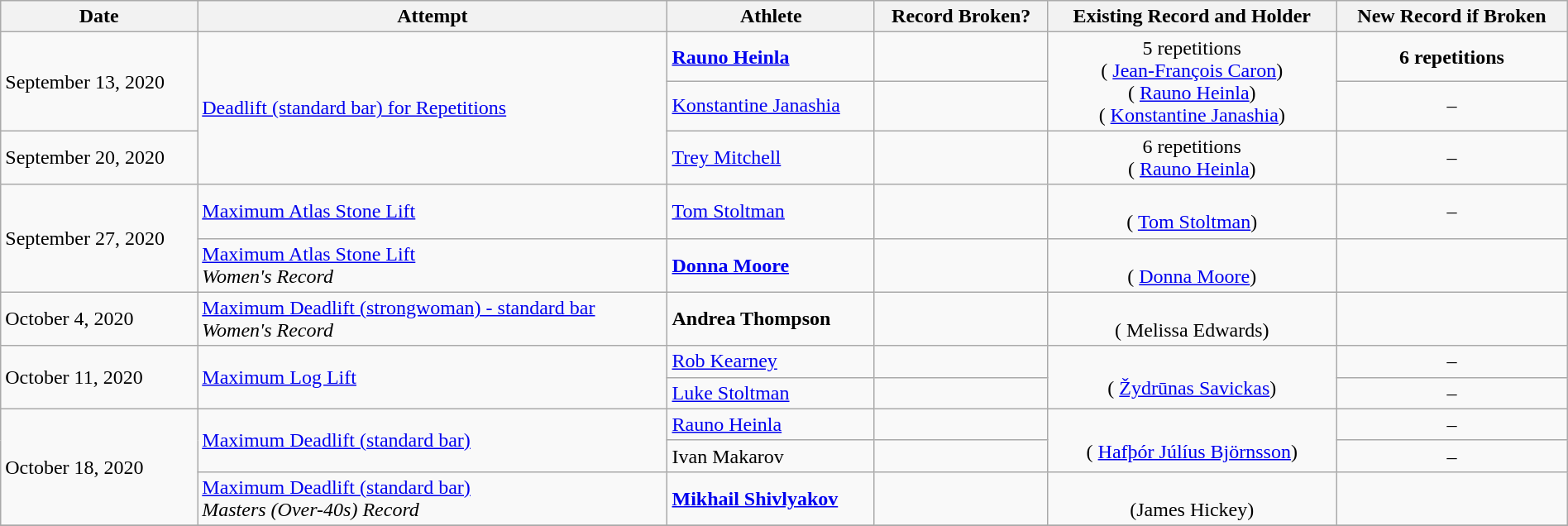<table class="wikitable sortable" style="display: inline-table;width: 100%;">
<tr>
<th>Date</th>
<th>Attempt</th>
<th>Athlete</th>
<th>Record Broken?</th>
<th>Existing Record and Holder</th>
<th>New Record if Broken</th>
</tr>
<tr>
<td rowspan=2>September 13, 2020</td>
<td rowspan=3><a href='#'> Deadlift (standard bar) for Repetitions</a></td>
<td> <strong><a href='#'>Rauno Heinla</a></strong></td>
<td></td>
<td rowspan=2 align=center>5 repetitions <br> ( <a href='#'>Jean-François Caron</a>) <br> ( <a href='#'>Rauno Heinla</a>) <br> ( <a href='#'>Konstantine Janashia</a>)</td>
<td align=center><strong>6 repetitions</strong></td>
</tr>
<tr>
<td> <a href='#'>Konstantine Janashia</a></td>
<td></td>
<td align=center>–</td>
</tr>
<tr>
<td>September 20, 2020</td>
<td> <a href='#'>Trey Mitchell</a></td>
<td></td>
<td align=center>6 repetitions <br> ( <a href='#'>Rauno Heinla</a>)</td>
<td align=center>–</td>
</tr>
<tr>
<td rowspan=2>September 27, 2020</td>
<td><a href='#'>Maximum Atlas Stone Lift</a></td>
<td> <a href='#'>Tom Stoltman</a></td>
<td></td>
<td align=center> <br> ( <a href='#'>Tom Stoltman</a>)</td>
<td align=center>–</td>
</tr>
<tr>
<td><a href='#'>Maximum Atlas Stone Lift</a> <br> <em>Women's Record</em></td>
<td> <strong><a href='#'>Donna Moore</a></strong></td>
<td></td>
<td align=center> <br> ( <a href='#'>Donna Moore</a>)</td>
<td align=center><strong></strong></td>
</tr>
<tr>
<td>October 4, 2020</td>
<td><a href='#'>Maximum Deadlift (strongwoman) - standard bar</a> <br> <em>Women's Record</em></td>
<td> <strong>Andrea Thompson</strong></td>
<td></td>
<td align=center> <br> ( Melissa Edwards)</td>
<td align=center><strong></strong></td>
</tr>
<tr>
<td rowspan=2>October 11, 2020</td>
<td rowspan=2><a href='#'>Maximum Log Lift</a></td>
<td> <a href='#'>Rob Kearney</a></td>
<td></td>
<td rowspan=2 align=center> <br> ( <a href='#'>Žydrūnas Savickas</a>)</td>
<td align=center>–</td>
</tr>
<tr>
<td> <a href='#'>Luke Stoltman</a></td>
<td></td>
<td align=center>–</td>
</tr>
<tr>
<td rowspan=3>October 18, 2020</td>
<td rowspan=2><a href='#'>Maximum Deadlift (standard bar)</a></td>
<td> <a href='#'>Rauno Heinla</a></td>
<td></td>
<td rowspan=2 align=center> <br> ( <a href='#'>Hafþór Júlíus Björnsson</a>)</td>
<td align=center>–</td>
</tr>
<tr>
<td> Ivan Makarov</td>
<td></td>
<td align=center>–</td>
</tr>
<tr>
<td><a href='#'>Maximum Deadlift (standard bar)</a> <br> <em>Masters (Over-40s) Record</em></td>
<td> <strong><a href='#'>Mikhail Shivlyakov</a></strong></td>
<td></td>
<td align=center> <br>  (James Hickey)</td>
<td align=center><strong></strong></td>
</tr>
<tr>
</tr>
</table>
